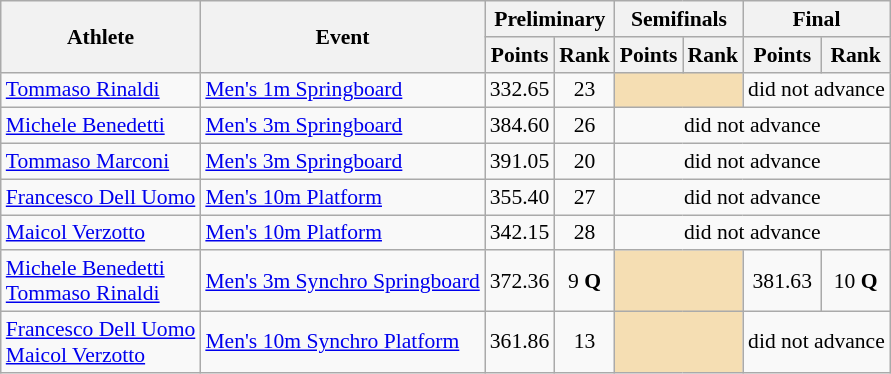<table class=wikitable style="font-size:90%">
<tr>
<th rowspan="2">Athlete</th>
<th rowspan="2">Event</th>
<th colspan="2">Preliminary</th>
<th colspan="2">Semifinals</th>
<th colspan="2">Final</th>
</tr>
<tr>
<th>Points</th>
<th>Rank</th>
<th>Points</th>
<th>Rank</th>
<th>Points</th>
<th>Rank</th>
</tr>
<tr>
<td rowspan="1"><a href='#'>Tommaso Rinaldi</a></td>
<td><a href='#'>Men's 1m Springboard</a></td>
<td align=center>332.65</td>
<td align=center>23</td>
<td colspan= 2 bgcolor="wheat"></td>
<td align=center colspan=2>did not advance</td>
</tr>
<tr>
<td rowspan="1"><a href='#'>Michele Benedetti</a></td>
<td><a href='#'>Men's 3m Springboard</a></td>
<td align=center>384.60</td>
<td align=center>26</td>
<td align=center colspan=4>did not advance</td>
</tr>
<tr>
<td rowspan="1"><a href='#'>Tommaso Marconi</a></td>
<td><a href='#'>Men's 3m Springboard</a></td>
<td align=center>391.05</td>
<td align=center>20</td>
<td align=center colspan=4>did not advance</td>
</tr>
<tr>
<td rowspan="1"><a href='#'>Francesco Dell Uomo</a></td>
<td><a href='#'>Men's 10m Platform</a></td>
<td align=center>355.40</td>
<td align=center>27</td>
<td align=center colspan=4>did not advance</td>
</tr>
<tr>
<td rowspan="1"><a href='#'>Maicol Verzotto</a></td>
<td><a href='#'>Men's 10m Platform</a></td>
<td align=center>342.15</td>
<td align=center>28</td>
<td align=center colspan=4>did not advance</td>
</tr>
<tr>
<td rowspan="1"><a href='#'>Michele Benedetti</a><br><a href='#'>Tommaso Rinaldi</a></td>
<td><a href='#'>Men's 3m Synchro Springboard</a></td>
<td align=center>372.36</td>
<td align=center>9 <strong>Q</strong></td>
<td colspan= 2 bgcolor="wheat"></td>
<td align=center>381.63</td>
<td align=center>10 <strong>Q</strong></td>
</tr>
<tr>
<td rowspan="1"><a href='#'>Francesco Dell Uomo</a><br><a href='#'>Maicol Verzotto</a></td>
<td><a href='#'>Men's 10m Synchro Platform</a></td>
<td align=center>361.86</td>
<td align=center>13</td>
<td colspan= 2 bgcolor="wheat"></td>
<td align=center colspan=2>did not advance</td>
</tr>
</table>
